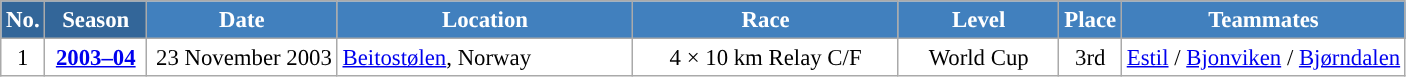<table class="wikitable sortable" style="font-size:95%; text-align:center; border:grey solid 1px; border-collapse:collapse; background:#ffffff;">
<tr style="background:#efefef;">
<th style="background-color:#369; color:white;">No.</th>
<th style="background-color:#369; color:white;">Season</th>
<th style="background-color:#4180be; color:white; width:120px;">Date</th>
<th style="background-color:#4180be; color:white; width:190px;">Location</th>
<th style="background-color:#4180be; color:white; width:170px;">Race</th>
<th style="background-color:#4180be; color:white; width:100px;">Level</th>
<th style="background-color:#4180be; color:white;">Place</th>
<th style="background-color:#4180be; color:white;">Teammates</th>
</tr>
<tr>
<td align=center>1</td>
<td rowspan=1 align=center><strong> <a href='#'>2003–04</a> </strong></td>
<td align=right>23 November 2003</td>
<td align=left> <a href='#'>Beitostølen</a>, Norway</td>
<td>4 × 10 km Relay C/F</td>
<td>World Cup</td>
<td>3rd</td>
<td><a href='#'>Estil</a> / <a href='#'>Bjonviken</a> / <a href='#'>Bjørndalen</a></td>
</tr>
</table>
